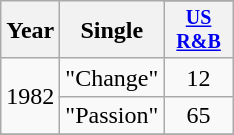<table class="wikitable" style="text-align:center;">
<tr>
<th rowspan="2">Year</th>
<th rowspan="2">Single</th>
</tr>
<tr style="font-size:smaller;">
<th width="40"><a href='#'>US<br>R&B</a></th>
</tr>
<tr>
<td rowspan="2">1982</td>
<td align="left">"Change"</td>
<td>12</td>
</tr>
<tr>
<td align="left">"Passion"</td>
<td>65</td>
</tr>
<tr>
</tr>
</table>
